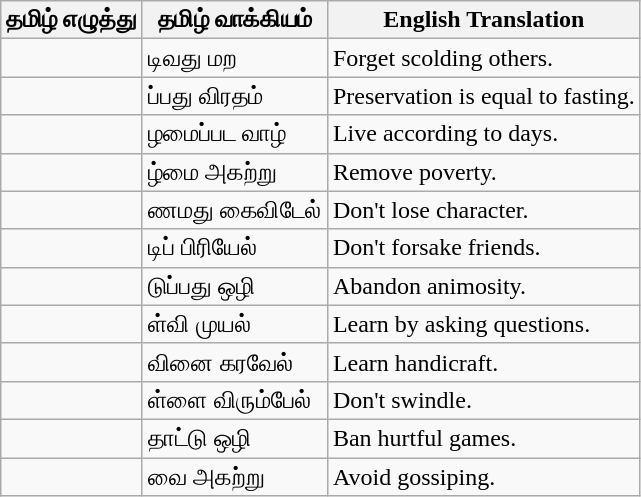<table class="wikitable">
<tr>
<th>தமிழ் எழுத்து</th>
<th>தமிழ் வாக்கியம்</th>
<th>English Translation</th>
</tr>
<tr>
<td></td>
<td>டிவது மற</td>
<td>Forget scolding others.</td>
</tr>
<tr>
<td></td>
<td>ப்பது விரதம்</td>
<td>Preservation is equal to fasting.</td>
</tr>
<tr>
<td></td>
<td>ழமைப்பட வாழ்</td>
<td>Live according to days.</td>
</tr>
<tr>
<td></td>
<td>ழ்மை அகற்று</td>
<td>Remove poverty.</td>
</tr>
<tr>
<td></td>
<td>ணமது கைவிடேல்</td>
<td>Don't lose character.</td>
</tr>
<tr>
<td></td>
<td>டிப் பிரியேல்</td>
<td>Don't forsake friends.</td>
</tr>
<tr>
<td></td>
<td>டுப்பது ஒழி</td>
<td>Abandon animosity.</td>
</tr>
<tr>
<td></td>
<td>ள்வி முயல்</td>
<td>Learn by asking questions.</td>
</tr>
<tr>
<td></td>
<td>வினை கரவேல்</td>
<td>Learn handicraft.</td>
</tr>
<tr>
<td></td>
<td>ள்ளை விரும்பேல்</td>
<td>Don't swindle.</td>
</tr>
<tr>
<td></td>
<td>தாட்டு ஒழி</td>
<td>Ban hurtful games.</td>
</tr>
<tr>
<td></td>
<td>வை அகற்று</td>
<td>Avoid gossiping.</td>
</tr>
</table>
